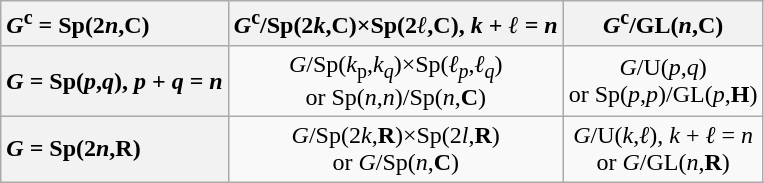<table class="wikitable" style="text-align:center">
<tr>
<th style="text-align:left"><em>G</em><sup>c</sup> = Sp(2<em>n</em>,<strong>C</strong>)</th>
<th><em>G</em><sup>c</sup>/Sp(2<em>k</em>,<strong>C</strong>)×Sp(2<em>ℓ</em>,<strong>C</strong>), <em>k</em> + <em>ℓ</em> = <em>n</em></th>
<th><em>G</em><sup>c</sup>/GL(<em>n</em>,<strong>C</strong>)</th>
</tr>
<tr>
<th style="text-align:left"><em>G</em> = Sp(<em>p</em>,<em>q</em>), <em>p</em> + <em>q</em> = <em>n</em></th>
<td><em>G</em>/Sp(<em>k</em><sub>p</sub>,<em>k</em><sub><em>q</em></sub>)×Sp(<em>ℓ</em><sub><em>p</em></sub>,<em>ℓ</em><sub><em>q</em></sub>) <br> or Sp(<em>n</em>,<em>n</em>)/Sp(<em>n</em>,<strong>C</strong>)</td>
<td><em>G</em>/U(<em>p</em>,<em>q</em>) <br>or Sp(<em>p</em>,<em>p</em>)/GL(<em>p</em>,<strong>H</strong>)</td>
</tr>
<tr>
<th style="text-align:left"><em>G</em> = Sp(2<em>n</em>,<strong>R</strong>)</th>
<td><em>G</em>/Sp(2<em>k</em>,<strong>R</strong>)×Sp(2<em>l</em>,<strong>R</strong>) <br>or <em>G</em>/Sp(<em>n</em>,<strong>C</strong>)</td>
<td><em>G</em>/U(<em>k</em>,<em>ℓ</em>), <em>k</em> + <em>ℓ</em> = <em>n</em> <br> or <em>G</em>/GL(<em>n</em>,<strong>R</strong>)</td>
</tr>
</table>
